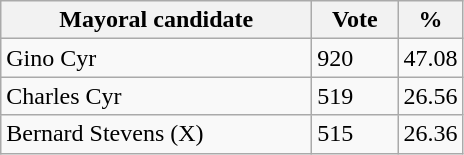<table class="wikitable">
<tr>
<th bgcolor="#DDDDFF" width="200px">Mayoral candidate</th>
<th bgcolor="#DDDDFF" width="50px">Vote</th>
<th bgcolor="#DDDDFF" width="30px">%</th>
</tr>
<tr>
<td>Gino Cyr</td>
<td>920</td>
<td>47.08</td>
</tr>
<tr>
<td>Charles Cyr</td>
<td>519</td>
<td>26.56</td>
</tr>
<tr>
<td>Bernard Stevens (X)</td>
<td>515</td>
<td>26.36</td>
</tr>
</table>
